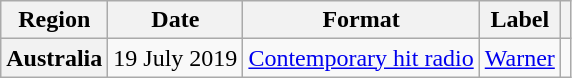<table class="wikitable plainrowheaders">
<tr>
<th scope="col">Region</th>
<th scope="col">Date</th>
<th scope="col">Format</th>
<th scope="col">Label</th>
<th scope="col"></th>
</tr>
<tr>
<th scope="row">Australia</th>
<td>19 July 2019</td>
<td><a href='#'>Contemporary hit radio</a></td>
<td><a href='#'>Warner</a></td>
<td align="center"></td>
</tr>
</table>
